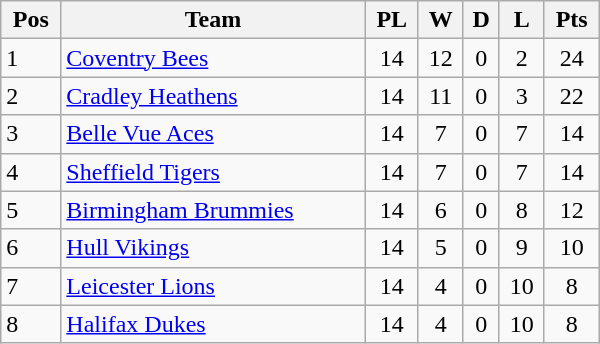<table class=wikitable width="400">
<tr>
<th>Pos</th>
<th>Team</th>
<th>PL</th>
<th>W</th>
<th>D</th>
<th>L</th>
<th>Pts</th>
</tr>
<tr>
<td>1</td>
<td><a href='#'>Coventry Bees</a></td>
<td align="center">14</td>
<td align="center">12</td>
<td align="center">0</td>
<td align="center">2</td>
<td align="center">24</td>
</tr>
<tr>
<td>2</td>
<td><a href='#'>Cradley Heathens</a></td>
<td align="center">14</td>
<td align="center">11</td>
<td align="center">0</td>
<td align="center">3</td>
<td align="center">22</td>
</tr>
<tr>
<td>3</td>
<td><a href='#'>Belle Vue Aces</a></td>
<td align="center">14</td>
<td align="center">7</td>
<td align="center">0</td>
<td align="center">7</td>
<td align="center">14</td>
</tr>
<tr>
<td>4</td>
<td><a href='#'>Sheffield Tigers</a></td>
<td align="center">14</td>
<td align="center">7</td>
<td align="center">0</td>
<td align="center">7</td>
<td align="center">14</td>
</tr>
<tr>
<td>5</td>
<td><a href='#'>Birmingham Brummies</a></td>
<td align="center">14</td>
<td align="center">6</td>
<td align="center">0</td>
<td align="center">8</td>
<td align="center">12</td>
</tr>
<tr>
<td>6</td>
<td><a href='#'>Hull Vikings</a></td>
<td align="center">14</td>
<td align="center">5</td>
<td align="center">0</td>
<td align="center">9</td>
<td align="center">10</td>
</tr>
<tr>
<td>7</td>
<td><a href='#'>Leicester Lions</a></td>
<td align="center">14</td>
<td align="center">4</td>
<td align="center">0</td>
<td align="center">10</td>
<td align="center">8</td>
</tr>
<tr>
<td>8</td>
<td><a href='#'>Halifax Dukes</a></td>
<td align="center">14</td>
<td align="center">4</td>
<td align="center">0</td>
<td align="center">10</td>
<td align="center">8</td>
</tr>
</table>
